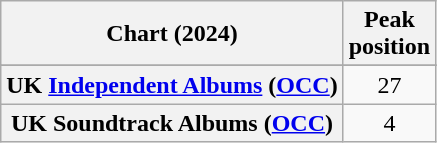<table class="wikitable sortable plainrowheaders" style="text-align:center">
<tr>
<th scope="col">Chart (2024)</th>
<th scope="col">Peak<br>position</th>
</tr>
<tr>
</tr>
<tr>
<th scope="row">UK <a href='#'>Independent Albums</a> (<a href='#'>OCC</a>)</th>
<td>27</td>
</tr>
<tr>
<th scope="row">UK Soundtrack Albums (<a href='#'>OCC</a>)</th>
<td>4</td>
</tr>
</table>
